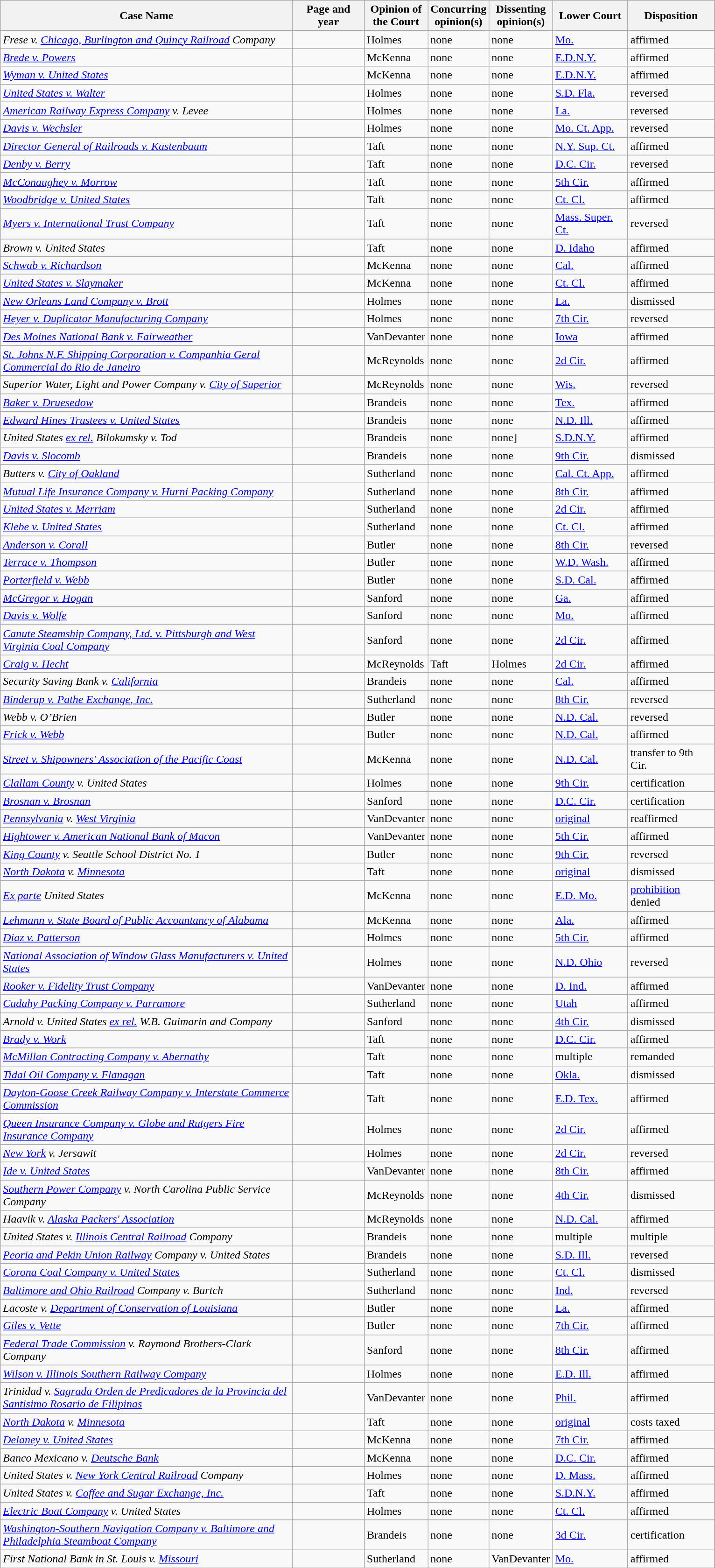<table class="wikitable sortable">
<tr>
<th scope="col" style="width: 410px;">Case Name</th>
<th scope="col" style="width: 95px;">Page and year</th>
<th scope="col" style="width: 10px;">Opinion of the Court</th>
<th scope="col" style="width: 10px;">Concurring opinion(s)</th>
<th scope="col" style="width: 10px;">Dissenting opinion(s)</th>
<th scope="col" style="width: 100px;">Lower Court</th>
<th scope="col" style="width: 116px;">Disposition</th>
</tr>
<tr>
<td><em>Frese v. <a href='#'>Chicago, Burlington and Quincy Railroad</a> Company</em></td>
<td align="right"></td>
<td>Holmes</td>
<td>none</td>
<td>none</td>
<td><a href='#'>Mo.</a></td>
<td>affirmed</td>
</tr>
<tr>
<td><em><a href='#'>Brede v. Powers</a></em></td>
<td align="right"></td>
<td>McKenna</td>
<td>none</td>
<td>none</td>
<td><a href='#'>E.D.N.Y.</a></td>
<td>affirmed</td>
</tr>
<tr>
<td><em><a href='#'>Wyman v. United States</a></em></td>
<td align="right"></td>
<td>McKenna</td>
<td>none</td>
<td>none</td>
<td><a href='#'>E.D.N.Y.</a></td>
<td>affirmed</td>
</tr>
<tr>
<td><em><a href='#'>United States v. Walter</a></em></td>
<td align="right"></td>
<td>Holmes</td>
<td>none</td>
<td>none</td>
<td><a href='#'>S.D. Fla.</a></td>
<td>reversed</td>
</tr>
<tr>
<td><em><a href='#'>American Railway Express Company</a> v. Levee</em></td>
<td align="right"></td>
<td>Holmes</td>
<td>none</td>
<td>none</td>
<td><a href='#'>La.</a></td>
<td>reversed</td>
</tr>
<tr>
<td><em><a href='#'>Davis v. Wechsler</a></em></td>
<td align="right"></td>
<td>Holmes</td>
<td>none</td>
<td>none</td>
<td><a href='#'>Mo. Ct. App.</a></td>
<td>reversed</td>
</tr>
<tr>
<td><em><a href='#'>Director General of Railroads v. Kastenbaum</a></em></td>
<td align="right"></td>
<td>Taft</td>
<td>none</td>
<td>none</td>
<td><a href='#'>N.Y. Sup. Ct.</a></td>
<td>affirmed</td>
</tr>
<tr>
<td><em><a href='#'>Denby v. Berry</a></em></td>
<td align="right"></td>
<td>Taft</td>
<td>none</td>
<td>none</td>
<td><a href='#'>D.C. Cir.</a></td>
<td>reversed</td>
</tr>
<tr>
<td><em><a href='#'>McConaughey v. Morrow</a></em></td>
<td align="right"></td>
<td>Taft</td>
<td>none</td>
<td>none</td>
<td><a href='#'>5th Cir.</a></td>
<td>affirmed</td>
</tr>
<tr>
<td><em><a href='#'>Woodbridge v. United States</a></em></td>
<td align="right"></td>
<td>Taft</td>
<td>none</td>
<td>none</td>
<td><a href='#'>Ct. Cl.</a></td>
<td>affirmed</td>
</tr>
<tr>
<td><em><a href='#'>Myers v. International Trust Company</a></em></td>
<td align="right"></td>
<td>Taft</td>
<td>none</td>
<td>none</td>
<td><a href='#'>Mass. Super. Ct.</a></td>
<td>reversed</td>
</tr>
<tr>
<td><em>Brown v. United States</em></td>
<td align="right"></td>
<td>Taft</td>
<td>none</td>
<td>none</td>
<td><a href='#'>D. Idaho</a></td>
<td>affirmed</td>
</tr>
<tr>
<td><em><a href='#'>Schwab v. Richardson</a></em></td>
<td align="right"></td>
<td>McKenna</td>
<td>none</td>
<td>none</td>
<td><a href='#'>Cal.</a></td>
<td>affirmed</td>
</tr>
<tr>
<td><em><a href='#'>United States v. Slaymaker</a></em></td>
<td align="right"></td>
<td>McKenna</td>
<td>none</td>
<td>none</td>
<td><a href='#'>Ct. Cl.</a></td>
<td>affirmed</td>
</tr>
<tr>
<td><em><a href='#'>New Orleans Land Company v. Brott</a></em></td>
<td align="right"></td>
<td>Holmes</td>
<td>none</td>
<td>none</td>
<td><a href='#'>La.</a></td>
<td>dismissed</td>
</tr>
<tr>
<td><em><a href='#'>Heyer v. Duplicator Manufacturing Company</a></em></td>
<td align="right"></td>
<td>Holmes</td>
<td>none</td>
<td>none</td>
<td><a href='#'>7th Cir.</a></td>
<td>reversed</td>
</tr>
<tr>
<td><em><a href='#'>Des Moines National Bank v. Fairweather</a></em></td>
<td align="right"></td>
<td>VanDevanter</td>
<td>none</td>
<td>none</td>
<td><a href='#'>Iowa</a></td>
<td>affirmed</td>
</tr>
<tr>
<td><em><a href='#'>St. Johns N.F. Shipping Corporation v. Companhia Geral Commercial do Rio de Janeiro</a></em></td>
<td align="right"></td>
<td>McReynolds</td>
<td>none</td>
<td>none</td>
<td><a href='#'>2d Cir.</a></td>
<td>affirmed</td>
</tr>
<tr>
<td><em>Superior Water, Light and Power Company v. <a href='#'>City of Superior</a></em></td>
<td align="right"></td>
<td>McReynolds</td>
<td>none</td>
<td>none</td>
<td><a href='#'>Wis.</a></td>
<td>reversed</td>
</tr>
<tr>
<td><em><a href='#'>Baker v. Druesedow</a></em></td>
<td align="right"></td>
<td>Brandeis</td>
<td>none</td>
<td>none</td>
<td><a href='#'>Tex.</a></td>
<td>affirmed</td>
</tr>
<tr>
<td><em><a href='#'>Edward Hines Trustees v. United States</a></em></td>
<td align="right"></td>
<td>Brandeis</td>
<td>none</td>
<td>none</td>
<td><a href='#'>N.D. Ill.</a></td>
<td>affirmed</td>
</tr>
<tr>
<td><em>United States <a href='#'>ex rel.</a> Bilokumsky v. Tod</em></td>
<td align="right"></td>
<td>Brandeis</td>
<td>none</td>
<td>none]</td>
<td><a href='#'>S.D.N.Y.</a></td>
<td>affirmed</td>
</tr>
<tr>
<td><em><a href='#'>Davis v. Slocomb</a></em></td>
<td align="right"></td>
<td>Brandeis</td>
<td>none</td>
<td>none</td>
<td><a href='#'>9th Cir.</a></td>
<td>dismissed</td>
</tr>
<tr>
<td><em>Butters v. <a href='#'>City of Oakland</a></em></td>
<td align="right"></td>
<td>Sutherland</td>
<td>none</td>
<td>none</td>
<td><a href='#'>Cal. Ct. App.</a></td>
<td>affirmed</td>
</tr>
<tr>
<td><em><a href='#'>Mutual Life Insurance Company v. Hurni Packing Company</a></em></td>
<td align="right"></td>
<td>Sutherland</td>
<td>none</td>
<td>none</td>
<td><a href='#'>8th Cir.</a></td>
<td>affirmed</td>
</tr>
<tr>
<td><em><a href='#'>United States v. Merriam</a></em></td>
<td align="right"></td>
<td>Sutherland</td>
<td>none</td>
<td>none</td>
<td><a href='#'>2d Cir.</a></td>
<td>affirmed</td>
</tr>
<tr>
<td><em><a href='#'>Klebe v. United States</a></em></td>
<td align="right"></td>
<td>Sutherland</td>
<td>none</td>
<td>none</td>
<td><a href='#'>Ct. Cl.</a></td>
<td>affirmed</td>
</tr>
<tr>
<td><em><a href='#'>Anderson v. Corall</a></em></td>
<td align="right"></td>
<td>Butler</td>
<td>none</td>
<td>none</td>
<td><a href='#'>8th Cir.</a></td>
<td>reversed</td>
</tr>
<tr>
<td><em><a href='#'>Terrace v. Thompson</a></em></td>
<td align="right"></td>
<td>Butler</td>
<td>none</td>
<td>none</td>
<td><a href='#'>W.D. Wash.</a></td>
<td>affirmed</td>
</tr>
<tr>
<td><em><a href='#'>Porterfield v. Webb</a></em></td>
<td align="right"></td>
<td>Butler</td>
<td>none</td>
<td>none</td>
<td><a href='#'>S.D. Cal.</a></td>
<td>affirmed</td>
</tr>
<tr>
<td><em><a href='#'>McGregor v. Hogan</a></em></td>
<td align="right"></td>
<td>Sanford</td>
<td>none</td>
<td>none</td>
<td><a href='#'>Ga.</a></td>
<td>affirmed</td>
</tr>
<tr>
<td><em><a href='#'>Davis v. Wolfe</a></em></td>
<td align="right"></td>
<td>Sanford</td>
<td>none</td>
<td>none</td>
<td><a href='#'>Mo.</a></td>
<td>affirmed</td>
</tr>
<tr>
<td><em><a href='#'>Canute Steamship Company, Ltd. v. Pittsburgh and West Virginia Coal Company</a></em></td>
<td align="right"></td>
<td>Sanford</td>
<td>none</td>
<td>none</td>
<td><a href='#'>2d Cir.</a></td>
<td>affirmed</td>
</tr>
<tr>
<td><em><a href='#'>Craig v. Hecht</a></em></td>
<td align="right"></td>
<td>McReynolds</td>
<td>Taft</td>
<td>Holmes</td>
<td><a href='#'>2d Cir.</a></td>
<td>affirmed</td>
</tr>
<tr>
<td><em>Security Saving Bank v. <a href='#'>California</a></em></td>
<td align="right"></td>
<td>Brandeis</td>
<td>none</td>
<td>none</td>
<td><a href='#'>Cal.</a></td>
<td>affirmed</td>
</tr>
<tr>
<td><em><a href='#'>Binderup v. Pathe Exchange, Inc.</a></em></td>
<td align="right"></td>
<td>Sutherland</td>
<td>none</td>
<td>none</td>
<td><a href='#'>8th Cir.</a></td>
<td>reversed</td>
</tr>
<tr>
<td><em>Webb v. O’Brien</em></td>
<td align="right"></td>
<td>Butler</td>
<td>none</td>
<td>none</td>
<td><a href='#'>N.D. Cal.</a></td>
<td>reversed</td>
</tr>
<tr>
<td><em><a href='#'>Frick v. Webb</a></em></td>
<td align="right"></td>
<td>Butler</td>
<td>none</td>
<td>none</td>
<td><a href='#'>N.D. Cal.</a></td>
<td>affirmed</td>
</tr>
<tr>
<td><em><a href='#'>Street v. Shipowners' Association of the Pacific Coast</a></em></td>
<td align="right"></td>
<td>McKenna</td>
<td>none</td>
<td>none</td>
<td><a href='#'>N.D. Cal.</a></td>
<td>transfer to 9th Cir.</td>
</tr>
<tr>
<td><em><a href='#'>Clallam County</a> v. United States</em></td>
<td align="right"></td>
<td>Holmes</td>
<td>none</td>
<td>none</td>
<td><a href='#'>9th Cir.</a></td>
<td>certification</td>
</tr>
<tr>
<td><em><a href='#'>Brosnan v. Brosnan</a></em></td>
<td align="right"></td>
<td>Sanford</td>
<td>none</td>
<td>none</td>
<td><a href='#'>D.C. Cir.</a></td>
<td>certification</td>
</tr>
<tr>
<td><em><a href='#'>Pennsylvania</a> v. <a href='#'>West Virginia</a></em></td>
<td align="right"></td>
<td>VanDevanter</td>
<td>none</td>
<td>none</td>
<td><a href='#'>original</a></td>
<td>reaffirmed</td>
</tr>
<tr>
<td><em><a href='#'>Hightower v. American National Bank of Macon</a></em></td>
<td align="right"></td>
<td>VanDevanter</td>
<td>none</td>
<td>none</td>
<td><a href='#'>5th Cir.</a></td>
<td>affirmed</td>
</tr>
<tr>
<td><em><a href='#'>King County</a> v. Seattle School District No. 1</em></td>
<td align="right"></td>
<td>Butler</td>
<td>none</td>
<td>none</td>
<td><a href='#'>9th Cir.</a></td>
<td>reversed</td>
</tr>
<tr>
<td><em><a href='#'>North Dakota</a> v. <a href='#'>Minnesota</a></em></td>
<td align="right"></td>
<td>Taft</td>
<td>none</td>
<td>none</td>
<td><a href='#'>original</a></td>
<td>dismissed</td>
</tr>
<tr>
<td><em><a href='#'>Ex parte</a> United States</em></td>
<td align="right"></td>
<td>McKenna</td>
<td>none</td>
<td>none</td>
<td><a href='#'>E.D. Mo.</a></td>
<td><a href='#'>prohibition</a> denied</td>
</tr>
<tr>
<td><em><a href='#'>Lehmann v. State Board of Public Accountancy of Alabama</a></em></td>
<td align="right"></td>
<td>McKenna</td>
<td>none</td>
<td>none</td>
<td><a href='#'>Ala.</a></td>
<td>affirmed</td>
</tr>
<tr>
<td><em><a href='#'>Diaz v. Patterson</a></em></td>
<td align="right"></td>
<td>Holmes</td>
<td>none</td>
<td>none</td>
<td><a href='#'>5th Cir.</a></td>
<td>affirmed</td>
</tr>
<tr>
<td><em><a href='#'>National Association of Window Glass Manufacturers v. United States</a></em></td>
<td align="right"></td>
<td>Holmes</td>
<td>none</td>
<td>none</td>
<td><a href='#'>N.D. Ohio</a></td>
<td>reversed</td>
</tr>
<tr>
<td><em><a href='#'>Rooker v. Fidelity Trust Company</a></em></td>
<td align="right"></td>
<td>VanDevanter</td>
<td>none</td>
<td>none</td>
<td><a href='#'>D. Ind.</a></td>
<td>affirmed</td>
</tr>
<tr>
<td><em><a href='#'>Cudahy Packing Company v. Parramore</a></em></td>
<td align="right"></td>
<td>Sutherland</td>
<td>none</td>
<td>none</td>
<td><a href='#'>Utah</a></td>
<td>affirmed</td>
</tr>
<tr>
<td><em>Arnold v. United States <a href='#'>ex rel.</a> W.B. Guimarin and Company</em></td>
<td align="right"></td>
<td>Sanford</td>
<td>none</td>
<td>none</td>
<td><a href='#'>4th Cir.</a></td>
<td>dismissed</td>
</tr>
<tr>
<td><em><a href='#'>Brady v. Work</a></em></td>
<td align="right"></td>
<td>Taft</td>
<td>none</td>
<td>none</td>
<td><a href='#'>D.C. Cir.</a></td>
<td>affirmed</td>
</tr>
<tr>
<td><em><a href='#'>McMillan Contracting Company v. Abernathy</a></em></td>
<td align="right"></td>
<td>Taft</td>
<td>none</td>
<td>none</td>
<td>multiple</td>
<td>remanded</td>
</tr>
<tr>
<td><em><a href='#'>Tidal Oil Company v. Flanagan</a></em></td>
<td align="right"></td>
<td>Taft</td>
<td>none</td>
<td>none</td>
<td><a href='#'>Okla.</a></td>
<td>dismissed</td>
</tr>
<tr>
<td><em><a href='#'>Dayton-Goose Creek Railway Company v. Interstate Commerce Commission</a></em></td>
<td align="right"></td>
<td>Taft</td>
<td>none</td>
<td>none</td>
<td><a href='#'>E.D. Tex.</a></td>
<td>affirmed</td>
</tr>
<tr>
<td><em><a href='#'>Queen Insurance Company v. Globe and Rutgers Fire Insurance Company</a></em></td>
<td align="right"></td>
<td>Holmes</td>
<td>none</td>
<td>none</td>
<td><a href='#'>2d Cir.</a></td>
<td>affirmed</td>
</tr>
<tr>
<td><em><a href='#'>New York</a> v. Jersawit</em></td>
<td align="right"></td>
<td>Holmes</td>
<td>none</td>
<td>none</td>
<td><a href='#'>2d Cir.</a></td>
<td>reversed</td>
</tr>
<tr>
<td><em><a href='#'>Ide v. United States</a></em></td>
<td align="right"></td>
<td>VanDevanter</td>
<td>none</td>
<td>none</td>
<td><a href='#'>8th Cir.</a></td>
<td>affirmed</td>
</tr>
<tr>
<td><em><a href='#'>Southern Power Company</a> v. North Carolina Public Service Company</em></td>
<td align="right"></td>
<td>McReynolds</td>
<td>none</td>
<td>none</td>
<td><a href='#'>4th Cir.</a></td>
<td>dismissed</td>
</tr>
<tr>
<td><em>Haavik v. <a href='#'>Alaska Packers' Association</a></em></td>
<td align="right"></td>
<td>McReynolds</td>
<td>none</td>
<td>none</td>
<td><a href='#'>N.D. Cal.</a></td>
<td>affirmed</td>
</tr>
<tr>
<td><em>United States v. <a href='#'>Illinois Central Railroad</a> Company</em></td>
<td align="right"></td>
<td>Brandeis</td>
<td>none</td>
<td>none</td>
<td>multiple</td>
<td>multiple</td>
</tr>
<tr>
<td><em><a href='#'>Peoria and Pekin Union Railway</a> Company v. United States</em></td>
<td align="right"></td>
<td>Brandeis</td>
<td>none</td>
<td>none</td>
<td><a href='#'>S.D. Ill.</a></td>
<td>reversed</td>
</tr>
<tr>
<td><em><a href='#'>Corona Coal Company v. United States</a></em></td>
<td align="right"></td>
<td>Sutherland</td>
<td>none</td>
<td>none</td>
<td><a href='#'>Ct. Cl.</a></td>
<td>dismissed</td>
</tr>
<tr>
<td><em><a href='#'>Baltimore and Ohio Railroad</a> Company v. Burtch</em></td>
<td align="right"></td>
<td>Sutherland</td>
<td>none</td>
<td>none</td>
<td><a href='#'>Ind.</a></td>
<td>reversed</td>
</tr>
<tr>
<td><em>Lacoste v. <a href='#'>Department of Conservation of Louisiana</a></em></td>
<td align="right"></td>
<td>Butler</td>
<td>none</td>
<td>none</td>
<td><a href='#'>La.</a></td>
<td>affirmed</td>
</tr>
<tr>
<td><em><a href='#'>Giles v. Vette</a></em></td>
<td align="right"></td>
<td>Butler</td>
<td>none</td>
<td>none</td>
<td><a href='#'>7th Cir.</a></td>
<td>affirmed</td>
</tr>
<tr>
<td><em><a href='#'>Federal Trade Commission</a> v. Raymond Brothers-Clark Company</em></td>
<td align="right"></td>
<td>Sanford</td>
<td>none</td>
<td>none</td>
<td><a href='#'>8th Cir.</a></td>
<td>affirmed</td>
</tr>
<tr>
<td><em><a href='#'>Wilson v. Illinois Southern Railway Company</a></em></td>
<td align="right"></td>
<td>Holmes</td>
<td>none</td>
<td>none</td>
<td><a href='#'>E.D. Ill.</a></td>
<td>affirmed</td>
</tr>
<tr>
<td><em>Trinidad v. <a href='#'>Sagrada Orden de Predicadores de la Provincia del Santisimo Rosario de Filipinas</a></em></td>
<td align="right"></td>
<td>VanDevanter</td>
<td>none</td>
<td>none</td>
<td><a href='#'>Phil.</a></td>
<td>affirmed</td>
</tr>
<tr>
<td><em><a href='#'>North Dakota</a> v. <a href='#'>Minnesota</a></em></td>
<td align="right"></td>
<td>Taft</td>
<td>none</td>
<td>none</td>
<td><a href='#'>original</a></td>
<td>costs taxed</td>
</tr>
<tr>
<td><em><a href='#'>Delaney v. United States</a></em></td>
<td align="right"></td>
<td>McKenna</td>
<td>none</td>
<td>none</td>
<td><a href='#'>7th Cir.</a></td>
<td>affirmed</td>
</tr>
<tr>
<td><em>Banco Mexicano v. <a href='#'>Deutsche Bank</a></em></td>
<td align="right"></td>
<td>McKenna</td>
<td>none</td>
<td>none</td>
<td><a href='#'>D.C. Cir.</a></td>
<td>affirmed</td>
</tr>
<tr>
<td><em>United States v. <a href='#'>New York Central Railroad</a> Company</em></td>
<td align="right"></td>
<td>Holmes</td>
<td>none</td>
<td>none</td>
<td><a href='#'>D. Mass.</a></td>
<td>affirmed</td>
</tr>
<tr>
<td><em>United States v. <a href='#'>Coffee and Sugar Exchange, Inc.</a></em></td>
<td align="right"></td>
<td>Taft</td>
<td>none</td>
<td>none</td>
<td><a href='#'>S.D.N.Y.</a></td>
<td>affirmed</td>
</tr>
<tr>
<td><em><a href='#'>Electric Boat Company</a> v. United States</em></td>
<td align="right"></td>
<td>Holmes</td>
<td>none</td>
<td>none</td>
<td><a href='#'>Ct. Cl.</a></td>
<td>affirmed</td>
</tr>
<tr>
<td><em><a href='#'>Washington-Southern Navigation Company v. Baltimore and Philadelphia Steamboat Company</a></em></td>
<td align="right"></td>
<td>Brandeis</td>
<td>none</td>
<td>none</td>
<td><a href='#'>3d Cir.</a></td>
<td>certification</td>
</tr>
<tr>
<td><em>First National Bank in St. Louis v. <a href='#'>Missouri</a></em></td>
<td align="right"></td>
<td>Sutherland</td>
<td>none</td>
<td>VanDevanter</td>
<td><a href='#'>Mo.</a></td>
<td>affirmed</td>
</tr>
<tr>
</tr>
</table>
